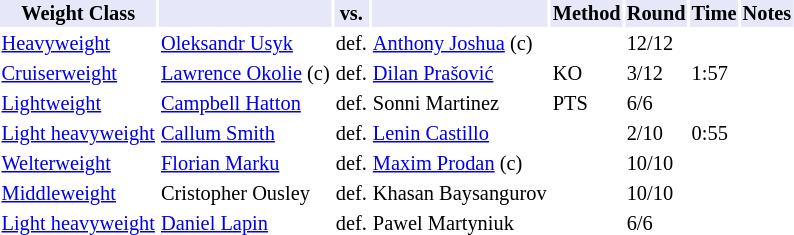<table class="toccolours" style="font-size: 85%;">
<tr>
<th style="background:#e6e8fa; color:#000; text-align:center;">Weight Class</th>
<th style="background:#e6e8fa; color:#000; text-align:center;"></th>
<th style="background:#e6e8fa; color:#000; text-align:center;">vs.</th>
<th style="background:#e6e8fa; color:#000; text-align:center;"></th>
<th style="background:#e6e8fa; color:#000; text-align:center;">Method</th>
<th style="background:#e6e8fa; color:#000; text-align:center;">Round</th>
<th style="background:#e6e8fa; color:#000; text-align:center;">Time</th>
<th style="background:#e6e8fa; color:#000; text-align:center;">Notes</th>
</tr>
<tr>
<td><a href='#'>Heavyweight</a></td>
<td><a href='#'>Oleksandr Usyk</a></td>
<td>def.</td>
<td><a href='#'>Anthony Joshua</a> (c)</td>
<td></td>
<td>12/12</td>
<td></td>
<td></td>
</tr>
<tr>
<td><a href='#'>Cruiserweight</a></td>
<td><a href='#'>Lawrence Okolie</a> (c)</td>
<td>def.</td>
<td><a href='#'>Dilan Prašović</a></td>
<td>KO</td>
<td>3/12</td>
<td>1:57</td>
<td></td>
</tr>
<tr>
<td><a href='#'>Lightweight</a></td>
<td><a href='#'>Campbell Hatton</a></td>
<td>def.</td>
<td>Sonni Martinez</td>
<td>PTS</td>
<td>6/6</td>
<td></td>
<td></td>
</tr>
<tr>
<td><a href='#'>Light heavyweight</a></td>
<td><a href='#'>Callum Smith</a></td>
<td>def.</td>
<td><a href='#'>Lenin Castillo</a></td>
<td></td>
<td>2/10</td>
<td>0:55</td>
<td></td>
</tr>
<tr>
<td><a href='#'>Welterweight</a></td>
<td><a href='#'>Florian Marku</a></td>
<td>def.</td>
<td><a href='#'>Maxim Prodan</a> (c)</td>
<td></td>
<td>10/10</td>
<td></td>
<td></td>
</tr>
<tr>
<td><a href='#'>Middleweight</a></td>
<td>Cristopher Ousley</td>
<td>def.</td>
<td>Khasan Baysangurov</td>
<td></td>
<td>10/10</td>
<td></td>
<td></td>
</tr>
<tr>
<td><a href='#'>Light heavyweight</a></td>
<td><a href='#'>Daniel Lapin</a></td>
<td>def.</td>
<td>Pawel Martyniuk</td>
<td></td>
<td>6/6</td>
<td></td>
<td></td>
</tr>
</table>
